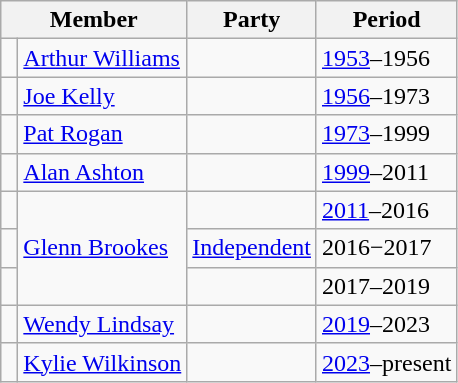<table class="wikitable">
<tr>
<th colspan="2">Member</th>
<th>Party</th>
<th>Period</th>
</tr>
<tr>
<td> </td>
<td><a href='#'>Arthur Williams</a></td>
<td></td>
<td><a href='#'>1953</a>–1956</td>
</tr>
<tr>
<td> </td>
<td><a href='#'>Joe Kelly</a></td>
<td></td>
<td><a href='#'>1956</a>–1973</td>
</tr>
<tr>
<td> </td>
<td><a href='#'>Pat Rogan</a></td>
<td></td>
<td><a href='#'>1973</a>–1999</td>
</tr>
<tr>
<td> </td>
<td><a href='#'>Alan Ashton</a></td>
<td></td>
<td><a href='#'>1999</a>–2011</td>
</tr>
<tr>
<td> </td>
<td rowspan=3><a href='#'>Glenn Brookes</a></td>
<td></td>
<td><a href='#'>2011</a>–2016</td>
</tr>
<tr>
<td> </td>
<td><a href='#'>Independent</a></td>
<td>2016−2017</td>
</tr>
<tr>
<td> </td>
<td></td>
<td>2017–2019</td>
</tr>
<tr>
<td> </td>
<td><a href='#'>Wendy Lindsay</a></td>
<td></td>
<td><a href='#'>2019</a>–2023</td>
</tr>
<tr>
<td> </td>
<td><a href='#'>Kylie Wilkinson</a></td>
<td></td>
<td><a href='#'>2023</a>–present</td>
</tr>
</table>
